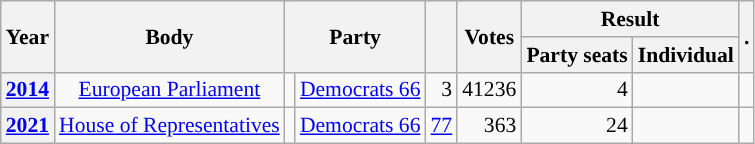<table class="wikitable plainrowheaders sortable" border=2 cellpadding=4 cellspacing=0 style="border: 1px #aaa solid; font-size: 90%; text-align:center;">
<tr>
<th scope="col" rowspan=2>Year</th>
<th scope="col" rowspan=2>Body</th>
<th scope="col" colspan=2 rowspan=2>Party</th>
<th scope="col" rowspan=2></th>
<th scope="col" rowspan=2>Votes</th>
<th scope="colgroup" colspan=2>Result</th>
<th scope="col" rowspan=2 class="unsortable">.</th>
</tr>
<tr>
<th scope="col">Party seats</th>
<th scope="col">Individual</th>
</tr>
<tr>
<th scope="row"><a href='#'>2014</a></th>
<td><a href='#'>European Parliament</a></td>
<td style="background-color:"></td>
<td><a href='#'>Democrats 66</a></td>
<td style=text-align:right>3</td>
<td style=text-align:right>41236</td>
<td style=text-align:right>4</td>
<td></td>
<td></td>
</tr>
<tr>
<th scope="row"><a href='#'>2021</a></th>
<td><a href='#'>House of Representatives</a></td>
<td style="background-color:"></td>
<td><a href='#'>Democrats 66</a></td>
<td style=text-align:right><a href='#'>77</a></td>
<td style=text-align:right>363</td>
<td style=text-align:right>24</td>
<td></td>
<td></td>
</tr>
</table>
